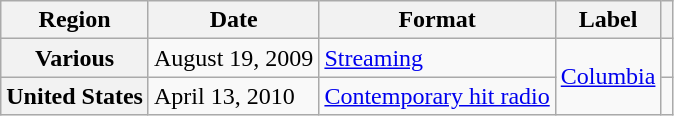<table class="wikitable plainrowheaders">
<tr>
<th scope="col">Region</th>
<th scope="col">Date</th>
<th scope="col">Format</th>
<th scope="col">Label</th>
<th scope="col"></th>
</tr>
<tr>
<th scope="row">Various</th>
<td>August 19, 2009</td>
<td><a href='#'>Streaming</a></td>
<td rowspan="2"><a href='#'>Columbia</a></td>
<td align="center"></td>
</tr>
<tr>
<th scope="row">United States</th>
<td>April 13, 2010</td>
<td><a href='#'>Contemporary hit radio</a></td>
<td align="center"></td>
</tr>
</table>
